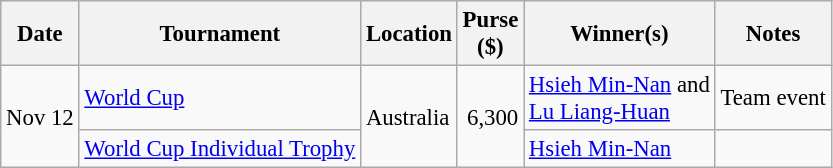<table class="wikitable" style="font-size:95%">
<tr>
<th>Date</th>
<th>Tournament</th>
<th>Location</th>
<th>Purse<br>($)</th>
<th>Winner(s)</th>
<th>Notes</th>
</tr>
<tr>
<td rowspan=2>Nov 12</td>
<td><a href='#'>World Cup</a></td>
<td rowspan=2>Australia</td>
<td rowspan=2 align=right>6,300</td>
<td> <a href='#'>Hsieh Min-Nan</a> and<br> <a href='#'>Lu Liang-Huan</a></td>
<td>Team event</td>
</tr>
<tr>
<td><a href='#'>World Cup Individual Trophy</a></td>
<td> <a href='#'>Hsieh Min-Nan</a></td>
<td></td>
</tr>
</table>
